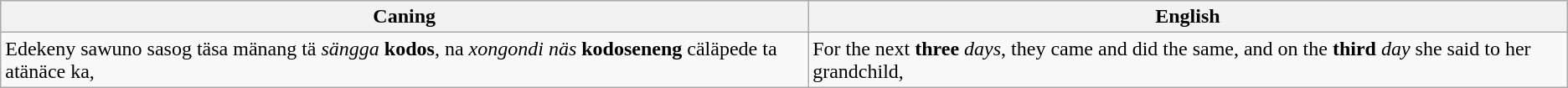<table class="wikitable">
<tr>
<th>Caning</th>
<th>English</th>
</tr>
<tr>
<td>Edekeny sawuno sasog täsa mänang tä <em>sängga</em> <strong>kodos</strong>, na <em>xongondi näs</em> <strong>kodoseneng</strong> cäläpede ta atänäce ka,</td>
<td>For the next <strong>three</strong> <em>days</em>, they came and did the same, and on the <strong>third</strong> <em>day</em> she said to her grandchild,</td>
</tr>
</table>
